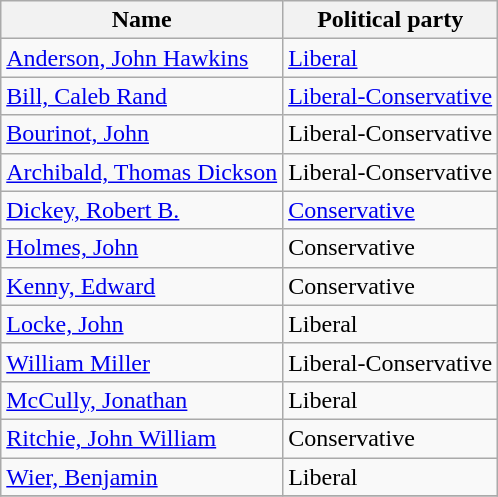<table class="wikitable sortable">
<tr>
<th>Name</th>
<th>Political party</th>
</tr>
<tr>
<td><a href='#'>Anderson, John Hawkins</a></td>
<td><a href='#'>Liberal</a></td>
</tr>
<tr>
<td><a href='#'>Bill, Caleb Rand</a></td>
<td><a href='#'>Liberal-Conservative</a></td>
</tr>
<tr>
<td><a href='#'> Bourinot, John</a></td>
<td>Liberal-Conservative</td>
</tr>
<tr>
<td><a href='#'>Archibald, Thomas Dickson</a></td>
<td>Liberal-Conservative</td>
</tr>
<tr>
<td><a href='#'>Dickey, Robert B.</a></td>
<td><a href='#'>Conservative</a></td>
</tr>
<tr>
<td><a href='#'>Holmes, John</a></td>
<td>Conservative</td>
</tr>
<tr>
<td><a href='#'>Kenny, Edward</a></td>
<td>Conservative</td>
</tr>
<tr>
<td><a href='#'>Locke, John</a></td>
<td>Liberal</td>
</tr>
<tr>
<td><a href='#'>William Miller</a></td>
<td>Liberal-Conservative</td>
</tr>
<tr>
<td><a href='#'>McCully, Jonathan</a></td>
<td>Liberal</td>
</tr>
<tr>
<td><a href='#'>Ritchie, John William</a></td>
<td>Conservative</td>
</tr>
<tr>
<td><a href='#'>Wier, Benjamin</a></td>
<td>Liberal</td>
</tr>
<tr>
</tr>
</table>
